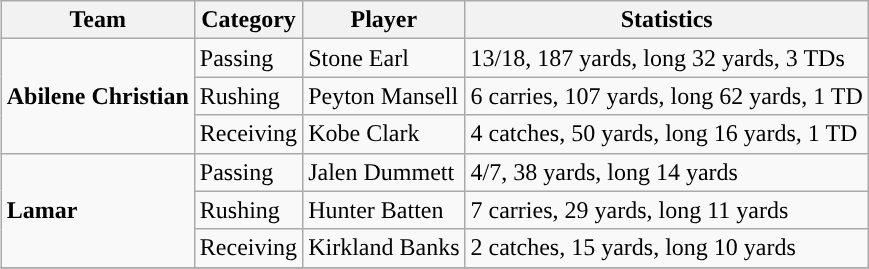<table class="wikitable" style="float: right;">
<tr>
<th>Team</th>
<th>Category</th>
<th>Player</th>
<th>Statistics</th>
</tr>
<tr>
<td rowspan=3><strong>Abilene Christian</strong></td>
<td>Passing</td>
<td>Stone Earl</td>
<td>13/18, 187 yards, long 32 yards, 3 TDs</td>
</tr>
<tr>
<td>Rushing</td>
<td>Peyton Mansell</td>
<td>6 carries, 107 yards, long 62 yards, 1 TD</td>
</tr>
<tr>
<td>Receiving</td>
<td>Kobe Clark</td>
<td>4 catches, 50 yards, long 16 yards, 1 TD</td>
</tr>
<tr>
<td rowspan=3><strong>Lamar</strong></td>
<td>Passing</td>
<td>Jalen Dummett</td>
<td>4/7, 38 yards, long 14 yards</td>
</tr>
<tr>
<td>Rushing</td>
<td>Hunter Batten</td>
<td>7 carries, 29 yards, long 11 yards</td>
</tr>
<tr>
<td>Receiving</td>
<td>Kirkland Banks</td>
<td>2 catches, 15 yards, long 10 yards</td>
</tr>
<tr>
</tr>
</table>
